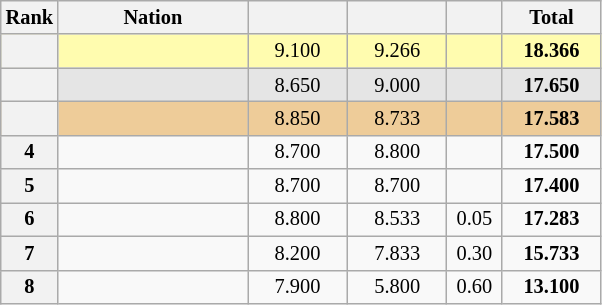<table class="wikitable sortable" style="text-align:center; font-size:85%">
<tr>
<th scope="col" style="width:25px;">Rank</th>
<th ! scope="col" style="width:120px;">Nation</th>
<th ! scope="col" style="width:60px;"></th>
<th ! scope="col" style="width:60px;"></th>
<th ! scope="col" style="width:30px;"></th>
<th ! scope="col" style="width:60px;">Total</th>
</tr>
<tr bgcolor=fffcaf>
<th scope=row></th>
<td align=left></td>
<td>9.100</td>
<td>9.266</td>
<td></td>
<td><strong>18.366</strong></td>
</tr>
<tr bgcolor=e5e5e5>
<th scope=row></th>
<td align=left></td>
<td>8.650</td>
<td>9.000</td>
<td></td>
<td><strong>17.650</strong></td>
</tr>
<tr bgcolor=eecc99>
<th scope=row></th>
<td align=left></td>
<td>8.850</td>
<td>8.733</td>
<td></td>
<td><strong>17.583</strong></td>
</tr>
<tr>
<th scope=row>4</th>
<td align=left></td>
<td>8.700</td>
<td>8.800</td>
<td></td>
<td><strong>17.500</strong></td>
</tr>
<tr>
<th scope=row>5</th>
<td align=left></td>
<td>8.700</td>
<td>8.700</td>
<td></td>
<td><strong>17.400</strong></td>
</tr>
<tr>
<th scope=row>6</th>
<td align=left></td>
<td>8.800</td>
<td>8.533</td>
<td>0.05</td>
<td><strong>17.283</strong></td>
</tr>
<tr>
<th scope=row>7</th>
<td align=left></td>
<td>8.200</td>
<td>7.833</td>
<td>0.30</td>
<td><strong>15.733</strong></td>
</tr>
<tr>
<th scope=row>8</th>
<td align=left></td>
<td>7.900</td>
<td>5.800</td>
<td>0.60</td>
<td><strong>13.100</strong></td>
</tr>
</table>
